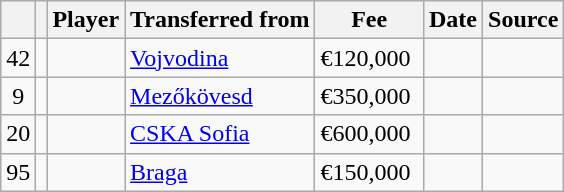<table class="wikitable plainrowheaders sortable">
<tr>
<th></th>
<th></th>
<th scope=col>Player</th>
<th>Transferred from</th>
<th !scope=col; style="width: 65px;">Fee</th>
<th scope=col>Date</th>
<th scope=col>Source</th>
</tr>
<tr>
<td align=center>42</td>
<td align=center></td>
<td></td>
<td> <a href='#'>Vojvodina</a></td>
<td>€120,000</td>
<td></td>
<td></td>
</tr>
<tr>
<td align=center>9</td>
<td align=center></td>
<td></td>
<td> <a href='#'>Mezőkövesd</a></td>
<td>€350,000</td>
<td></td>
<td></td>
</tr>
<tr>
<td align=center>20</td>
<td align=center></td>
<td></td>
<td> <a href='#'>CSKA Sofia</a></td>
<td>€600,000</td>
<td></td>
<td></td>
</tr>
<tr>
<td align=center>95</td>
<td align=center></td>
<td></td>
<td> <a href='#'>Braga</a></td>
<td>€150,000</td>
<td></td>
<td></td>
</tr>
</table>
